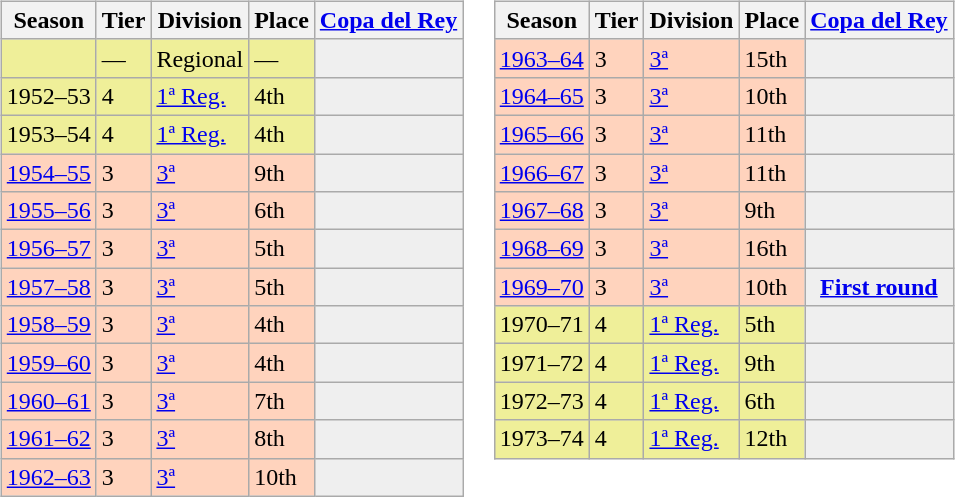<table>
<tr>
<td valign=top width=0%><br><table class="wikitable">
<tr style="background:#f0f6fa;">
<th>Season</th>
<th>Tier</th>
<th>Division</th>
<th>Place</th>
<th><a href='#'>Copa del Rey</a></th>
</tr>
<tr>
<td style="background:#EFEF99;"></td>
<td style="background:#EFEF99;">—</td>
<td style="background:#EFEF99;">Regional</td>
<td style="background:#EFEF99;">—</td>
<th style="background:#efefef;"></th>
</tr>
<tr>
<td style="background:#EFEF99;">1952–53</td>
<td style="background:#EFEF99;">4</td>
<td style="background:#EFEF99;"><a href='#'>1ª Reg.</a></td>
<td style="background:#EFEF99;">4th</td>
<th style="background:#efefef;"></th>
</tr>
<tr>
<td style="background:#EFEF99;">1953–54</td>
<td style="background:#EFEF99;">4</td>
<td style="background:#EFEF99;"><a href='#'>1ª Reg.</a></td>
<td style="background:#EFEF99;">4th</td>
<th style="background:#efefef;"></th>
</tr>
<tr>
<td style="background:#FFD3BD;"><a href='#'>1954–55</a></td>
<td style="background:#FFD3BD;">3</td>
<td style="background:#FFD3BD;"><a href='#'>3ª</a></td>
<td style="background:#FFD3BD;">9th</td>
<th style="background:#efefef;"></th>
</tr>
<tr>
<td style="background:#FFD3BD;"><a href='#'>1955–56</a></td>
<td style="background:#FFD3BD;">3</td>
<td style="background:#FFD3BD;"><a href='#'>3ª</a></td>
<td style="background:#FFD3BD;">6th</td>
<th style="background:#efefef;"></th>
</tr>
<tr>
<td style="background:#FFD3BD;"><a href='#'>1956–57</a></td>
<td style="background:#FFD3BD;">3</td>
<td style="background:#FFD3BD;"><a href='#'>3ª</a></td>
<td style="background:#FFD3BD;">5th</td>
<th style="background:#efefef;"></th>
</tr>
<tr>
<td style="background:#FFD3BD;"><a href='#'>1957–58</a></td>
<td style="background:#FFD3BD;">3</td>
<td style="background:#FFD3BD;"><a href='#'>3ª</a></td>
<td style="background:#FFD3BD;">5th</td>
<th style="background:#efefef;"></th>
</tr>
<tr>
<td style="background:#FFD3BD;"><a href='#'>1958–59</a></td>
<td style="background:#FFD3BD;">3</td>
<td style="background:#FFD3BD;"><a href='#'>3ª</a></td>
<td style="background:#FFD3BD;">4th</td>
<th style="background:#efefef;"></th>
</tr>
<tr>
<td style="background:#FFD3BD;"><a href='#'>1959–60</a></td>
<td style="background:#FFD3BD;">3</td>
<td style="background:#FFD3BD;"><a href='#'>3ª</a></td>
<td style="background:#FFD3BD;">4th</td>
<th style="background:#efefef;"></th>
</tr>
<tr>
<td style="background:#FFD3BD;"><a href='#'>1960–61</a></td>
<td style="background:#FFD3BD;">3</td>
<td style="background:#FFD3BD;"><a href='#'>3ª</a></td>
<td style="background:#FFD3BD;">7th</td>
<th style="background:#efefef;"></th>
</tr>
<tr>
<td style="background:#FFD3BD;"><a href='#'>1961–62</a></td>
<td style="background:#FFD3BD;">3</td>
<td style="background:#FFD3BD;"><a href='#'>3ª</a></td>
<td style="background:#FFD3BD;">8th</td>
<th style="background:#efefef;"></th>
</tr>
<tr>
<td style="background:#FFD3BD;"><a href='#'>1962–63</a></td>
<td style="background:#FFD3BD;">3</td>
<td style="background:#FFD3BD;"><a href='#'>3ª</a></td>
<td style="background:#FFD3BD;">10th</td>
<th style="background:#efefef;"></th>
</tr>
</table>
</td>
<td valign=top width=0%><br><table class="wikitable">
<tr style="background:#f0f6fa;">
<th>Season</th>
<th>Tier</th>
<th>Division</th>
<th>Place</th>
<th><a href='#'>Copa del Rey</a></th>
</tr>
<tr>
<td style="background:#FFD3BD;"><a href='#'>1963–64</a></td>
<td style="background:#FFD3BD;">3</td>
<td style="background:#FFD3BD;"><a href='#'>3ª</a></td>
<td style="background:#FFD3BD;">15th</td>
<th style="background:#efefef;"></th>
</tr>
<tr>
<td style="background:#FFD3BD;"><a href='#'>1964–65</a></td>
<td style="background:#FFD3BD;">3</td>
<td style="background:#FFD3BD;"><a href='#'>3ª</a></td>
<td style="background:#FFD3BD;">10th</td>
<th style="background:#efefef;"></th>
</tr>
<tr>
<td style="background:#FFD3BD;"><a href='#'>1965–66</a></td>
<td style="background:#FFD3BD;">3</td>
<td style="background:#FFD3BD;"><a href='#'>3ª</a></td>
<td style="background:#FFD3BD;">11th</td>
<th style="background:#efefef;"></th>
</tr>
<tr>
<td style="background:#FFD3BD;"><a href='#'>1966–67</a></td>
<td style="background:#FFD3BD;">3</td>
<td style="background:#FFD3BD;"><a href='#'>3ª</a></td>
<td style="background:#FFD3BD;">11th</td>
<th style="background:#efefef;"></th>
</tr>
<tr>
<td style="background:#FFD3BD;"><a href='#'>1967–68</a></td>
<td style="background:#FFD3BD;">3</td>
<td style="background:#FFD3BD;"><a href='#'>3ª</a></td>
<td style="background:#FFD3BD;">9th</td>
<th style="background:#efefef;"></th>
</tr>
<tr>
<td style="background:#FFD3BD;"><a href='#'>1968–69</a></td>
<td style="background:#FFD3BD;">3</td>
<td style="background:#FFD3BD;"><a href='#'>3ª</a></td>
<td style="background:#FFD3BD;">16th</td>
<th style="background:#efefef;"></th>
</tr>
<tr>
<td style="background:#FFD3BD;"><a href='#'>1969–70</a></td>
<td style="background:#FFD3BD;">3</td>
<td style="background:#FFD3BD;"><a href='#'>3ª</a></td>
<td style="background:#FFD3BD;">10th</td>
<th style="background:#efefef;"><a href='#'>First round</a></th>
</tr>
<tr>
<td style="background:#EFEF99;">1970–71</td>
<td style="background:#EFEF99;">4</td>
<td style="background:#EFEF99;"><a href='#'>1ª Reg.</a></td>
<td style="background:#EFEF99;">5th</td>
<th style="background:#efefef;"></th>
</tr>
<tr>
<td style="background:#EFEF99;">1971–72</td>
<td style="background:#EFEF99;">4</td>
<td style="background:#EFEF99;"><a href='#'>1ª Reg.</a></td>
<td style="background:#EFEF99;">9th</td>
<th style="background:#efefef;"></th>
</tr>
<tr>
<td style="background:#EFEF99;">1972–73</td>
<td style="background:#EFEF99;">4</td>
<td style="background:#EFEF99;"><a href='#'>1ª Reg.</a></td>
<td style="background:#EFEF99;">6th</td>
<th style="background:#efefef;"></th>
</tr>
<tr>
<td style="background:#EFEF99;">1973–74</td>
<td style="background:#EFEF99;">4</td>
<td style="background:#EFEF99;"><a href='#'>1ª Reg.</a></td>
<td style="background:#EFEF99;">12th</td>
<th style="background:#efefef;"></th>
</tr>
</table>
</td>
</tr>
</table>
